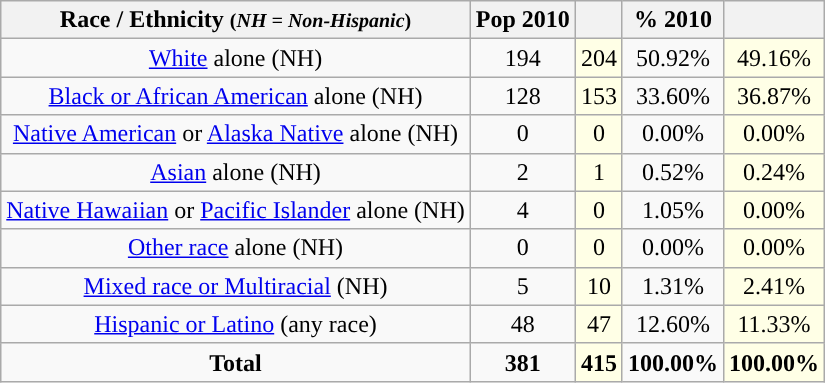<table class="wikitable" style="text-align:center;">
<tr>
<th>Race / Ethnicity <small>(<em>NH = Non-Hispanic</em>)</small></th>
<th>Pop 2010</th>
<th></th>
<th>% 2010</th>
<th></th>
</tr>
<tr>
<td><a href='#'>White</a> alone (NH)</td>
<td>194</td>
<td style='background: #ffffe6;'>204</td>
<td>50.92%</td>
<td style='background: #ffffe6;'>49.16%</td>
</tr>
<tr>
<td><a href='#'>Black or African American</a> alone (NH)</td>
<td>128</td>
<td style='background: #ffffe6;'>153</td>
<td>33.60%</td>
<td style='background: #ffffe6;'>36.87%</td>
</tr>
<tr>
<td><a href='#'>Native American</a> or <a href='#'>Alaska Native</a> alone (NH)</td>
<td>0</td>
<td style='background: #ffffe6;'>0</td>
<td>0.00%</td>
<td style='background: #ffffe6;'>0.00%</td>
</tr>
<tr>
<td><a href='#'>Asian</a> alone (NH)</td>
<td>2</td>
<td style='background: #ffffe6;'>1</td>
<td>0.52%</td>
<td style='background: #ffffe6;'>0.24%</td>
</tr>
<tr>
<td><a href='#'>Native Hawaiian</a> or <a href='#'>Pacific Islander</a> alone (NH)</td>
<td>4</td>
<td style='background: #ffffe6;'>0</td>
<td>1.05%</td>
<td style='background: #ffffe6;'>0.00%</td>
</tr>
<tr>
<td><a href='#'>Other race</a> alone (NH)</td>
<td>0</td>
<td style='background: #ffffe6;'>0</td>
<td>0.00%</td>
<td style='background: #ffffe6;'>0.00%</td>
</tr>
<tr>
<td><a href='#'>Mixed race or Multiracial</a> (NH)</td>
<td>5</td>
<td style='background: #ffffe6;'>10</td>
<td>1.31%</td>
<td style='background: #ffffe6;'>2.41%</td>
</tr>
<tr>
<td><a href='#'>Hispanic or Latino</a> (any race)</td>
<td>48</td>
<td style='background: #ffffe6;'>47</td>
<td>12.60%</td>
<td style='background: #ffffe6;'>11.33%</td>
</tr>
<tr>
<td><strong>Total</strong></td>
<td><strong>381</strong></td>
<td style='background: #ffffe6;'><strong>415</strong></td>
<td><strong>100.00%</strong></td>
<td style='background: #ffffe6;'><strong>100.00%</strong></td>
</tr>
</table>
